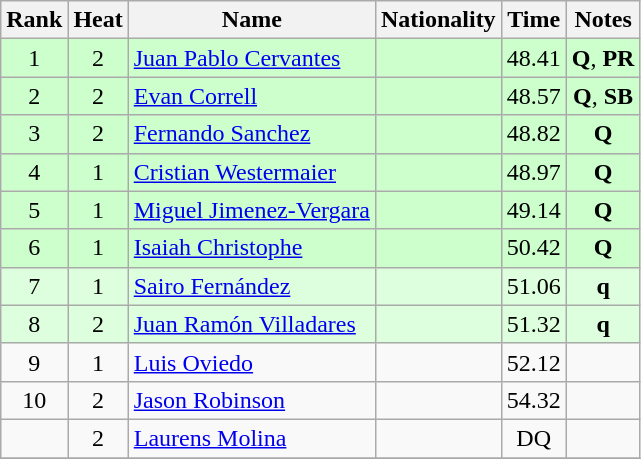<table class="wikitable sortable" style="text-align:center">
<tr>
<th>Rank</th>
<th>Heat</th>
<th>Name</th>
<th>Nationality</th>
<th>Time</th>
<th>Notes</th>
</tr>
<tr bgcolor=ccffcc>
<td>1</td>
<td>2</td>
<td align=left><a href='#'>Juan Pablo Cervantes</a></td>
<td align=left></td>
<td>48.41</td>
<td><strong>Q</strong>, <strong>PR</strong></td>
</tr>
<tr bgcolor=ccffcc>
<td>2</td>
<td>2</td>
<td align=left><a href='#'>Evan Correll</a></td>
<td align=left></td>
<td>48.57</td>
<td><strong>Q</strong>, <strong>SB</strong></td>
</tr>
<tr bgcolor=ccffcc>
<td>3</td>
<td>2</td>
<td align=left><a href='#'>Fernando Sanchez</a></td>
<td align=left></td>
<td>48.82</td>
<td><strong>Q</strong></td>
</tr>
<tr bgcolor=ccffcc>
<td>4</td>
<td>1</td>
<td align=left><a href='#'>Cristian Westermaier</a></td>
<td align=left></td>
<td>48.97</td>
<td><strong>Q</strong></td>
</tr>
<tr bgcolor=ccffcc>
<td>5</td>
<td>1</td>
<td align=left><a href='#'>Miguel Jimenez-Vergara</a></td>
<td align=left></td>
<td>49.14</td>
<td><strong>Q</strong></td>
</tr>
<tr bgcolor=ccffcc>
<td>6</td>
<td>1</td>
<td align=left><a href='#'>Isaiah Christophe</a></td>
<td align=left></td>
<td>50.42</td>
<td><strong>Q</strong></td>
</tr>
<tr bgcolor=ddffdd>
<td>7</td>
<td>1</td>
<td align=left><a href='#'>Sairo Fernández</a></td>
<td align=left></td>
<td>51.06</td>
<td><strong>q</strong></td>
</tr>
<tr bgcolor=ddffdd>
<td>8</td>
<td>2</td>
<td align=left><a href='#'>Juan Ramón Villadares</a></td>
<td align=left></td>
<td>51.32</td>
<td><strong>q</strong></td>
</tr>
<tr>
<td>9</td>
<td>1</td>
<td align=left><a href='#'>Luis Oviedo</a></td>
<td align=left></td>
<td>52.12</td>
<td></td>
</tr>
<tr>
<td>10</td>
<td>2</td>
<td align=left><a href='#'>Jason Robinson</a></td>
<td align=left></td>
<td>54.32</td>
<td></td>
</tr>
<tr>
<td></td>
<td>2</td>
<td align=left><a href='#'>Laurens Molina</a></td>
<td align=left></td>
<td>DQ</td>
<td></td>
</tr>
<tr>
</tr>
</table>
